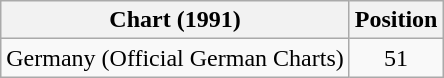<table class="wikitable">
<tr>
<th scope="col">Chart (1991)</th>
<th scope="col">Position</th>
</tr>
<tr>
<td>Germany (Official German Charts)</td>
<td align=center>51</td>
</tr>
</table>
